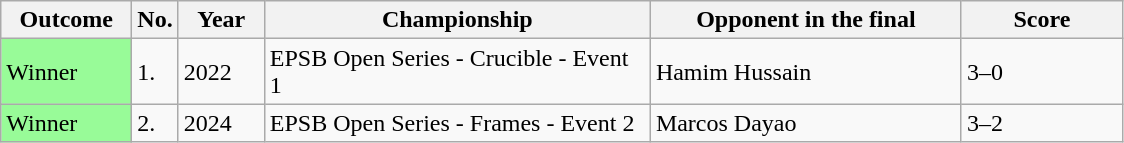<table class="sortable wikitable">
<tr>
<th width="80">Outcome</th>
<th width="20">No.</th>
<th width="50">Year</th>
<th width="250">Championship</th>
<th width="200">Opponent in the final</th>
<th width="100">Score</th>
</tr>
<tr>
<td style="background:#98fb98;">Winner</td>
<td>1.</td>
<td>2022</td>
<td>EPSB Open Series - Crucible - Event 1</td>
<td> Hamim Hussain</td>
<td>3–0</td>
</tr>
<tr>
<td style="background:#98fb98;">Winner</td>
<td>2.</td>
<td>2024</td>
<td>EPSB Open Series - Frames - Event 2</td>
<td> Marcos Dayao</td>
<td>3–2</td>
</tr>
</table>
